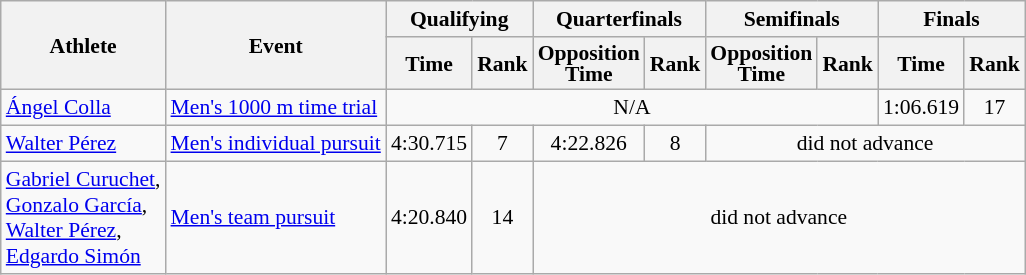<table class=wikitable style="font-size:90%">
<tr>
<th rowspan="2">Athlete</th>
<th rowspan="2">Event</th>
<th colspan="2">Qualifying</th>
<th colspan="2">Quarterfinals</th>
<th colspan="2">Semifinals</th>
<th colspan="2">Finals</th>
</tr>
<tr>
<th>Time</th>
<th>Rank</th>
<th style="line-height:1em">Opposition<br>Time</th>
<th>Rank</th>
<th style="line-height:1em">Opposition<br>Time</th>
<th>Rank</th>
<th>Time</th>
<th>Rank</th>
</tr>
<tr>
<td><a href='#'>Ángel Colla</a></td>
<td><a href='#'>Men's 1000 m time trial</a></td>
<td align=center colspan=6>N/A</td>
<td align=center>1:06.619</td>
<td align=center>17</td>
</tr>
<tr>
<td><a href='#'>Walter Pérez</a></td>
<td><a href='#'>Men's individual pursuit</a></td>
<td align=center>4:30.715</td>
<td align=center>7</td>
<td align=center>4:22.826</td>
<td align=center>8</td>
<td align=center colspan=4>did not advance</td>
</tr>
<tr>
<td><a href='#'>Gabriel Curuchet</a>, <br><a href='#'>Gonzalo García</a>, <br><a href='#'>Walter Pérez</a>, <br><a href='#'>Edgardo Simón</a></td>
<td><a href='#'>Men's team pursuit</a></td>
<td align=center>4:20.840</td>
<td align=center>14</td>
<td align=center colspan=6>did not advance</td>
</tr>
</table>
